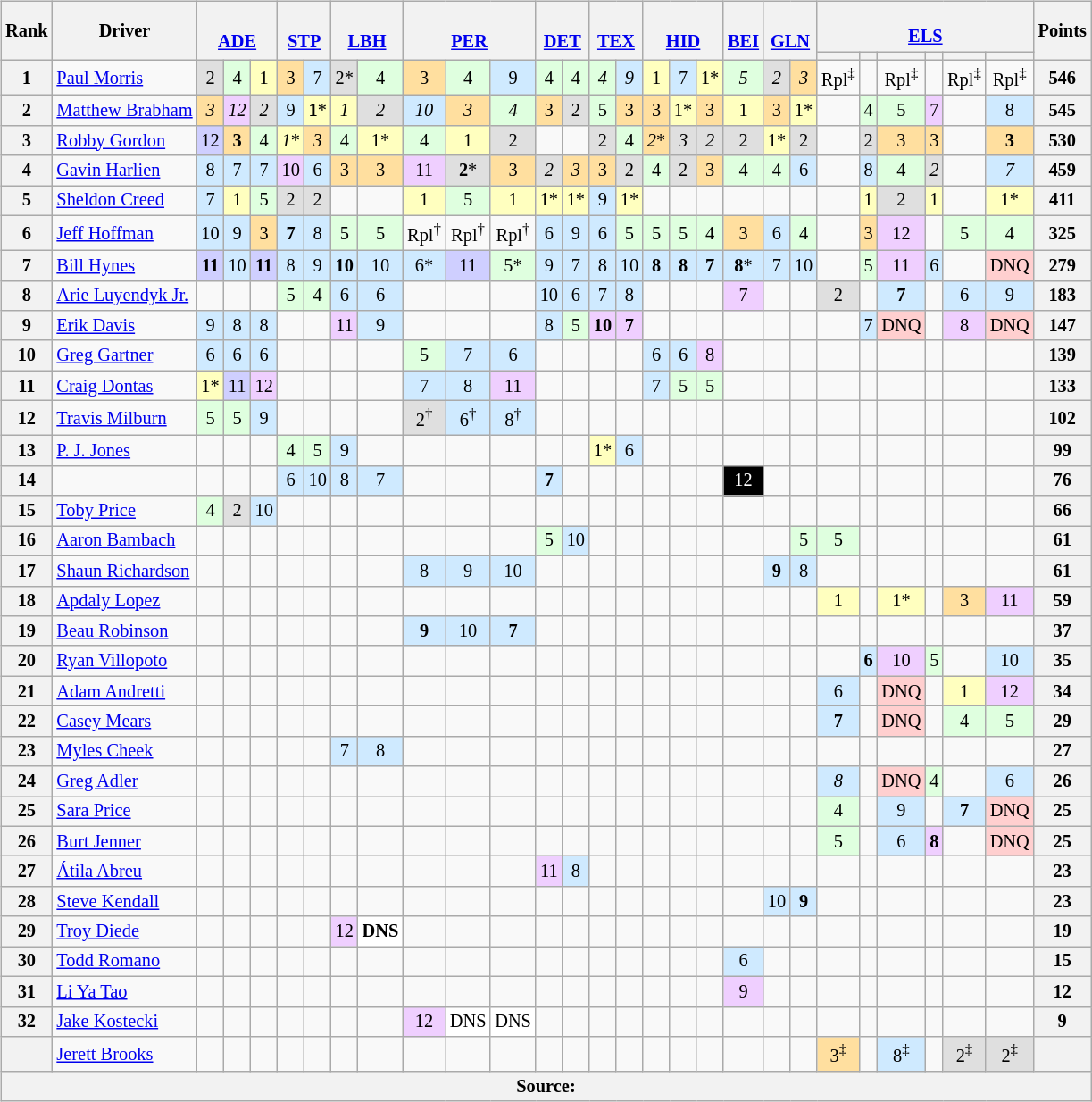<table>
<tr>
<td valign="top"><br><table class="wikitable" style="font-size: 85%; text-align: center">
<tr>
<th rowspan=2>Rank</th>
<th rowspan=2>Driver</th>
<th rowspan=2 colspan=3><br><a href='#'>ADE</a></th>
<th rowspan=2 colspan=2><br><a href='#'>STP</a></th>
<th rowspan=2 colspan=2><br><a href='#'>LBH</a></th>
<th rowspan=2 colspan=3><br><a href='#'>PER</a></th>
<th rowspan=2 colspan=2><br><a href='#'>DET</a></th>
<th rowspan=2 colspan=2><br><a href='#'>TEX</a></th>
<th rowspan=2 colspan=3><br><a href='#'>HID</a></th>
<th rowspan=2><br><a href='#'>BEI</a></th>
<th rowspan=2 colspan=2><br><a href='#'>GLN</a></th>
<th colspan=6><br><a href='#'>ELS</a></th>
<th rowspan=2>Points</th>
</tr>
<tr>
<th></th>
<th></th>
<th></th>
<th></th>
<th></th>
<th></th>
</tr>
<tr>
<th>1</th>
<td style="text-align:left"> <a href='#'>Paul Morris</a></td>
<td style="background:#DFDFDF;">2</td>
<td style="background:#DFFFDF;">4</td>
<td style="background:#FFFFBF;">1</td>
<td style="background:#FFDF9F;">3</td>
<td style="background:#CFEAFF;">7</td>
<td style="background:#DFDFDF;">2*</td>
<td style="background:#DFFFDF;">4</td>
<td style="background:#FFDF9F;">3</td>
<td style="background:#DFFFDF;">4</td>
<td style="background:#CFEAFF;">9</td>
<td style="background:#DFFFDF;">4</td>
<td style="background:#DFFFDF;">4</td>
<td style="background:#DFFFDF;"><em>4</em></td>
<td style="background:#CFEAFF;"><em>9</em></td>
<td style="background:#FFFFBF;">1</td>
<td style="background:#CFEAFF;">7</td>
<td style="background:#FFFFBF;">1*</td>
<td style="background:#DFFFDF;"><em>5</em></td>
<td style="background:#DFDFDF;"><em>2</em></td>
<td style="background:#FFDF9F;"><em>3</em></td>
<td>Rpl<sup>‡</sup></td>
<td></td>
<td>Rpl<sup>‡</sup></td>
<td></td>
<td>Rpl<sup>‡</sup></td>
<td>Rpl<sup>‡</sup></td>
<th>546</th>
</tr>
<tr>
<th>2</th>
<td style="text-align:left"> <a href='#'>Matthew Brabham</a></td>
<td style="background:#FFDF9F;"><em>3</em></td>
<td style="background:#EFCFFF;"><em>12</em></td>
<td style="background:#DFDFDF;"><em>2</em></td>
<td style="background:#CFEAFF;">9</td>
<td style="background:#FFFFBF;"><strong>1</strong>*</td>
<td style="background:#FFFFBF;"><em>1</em></td>
<td style="background:#DFDFDF;"><em>2</em></td>
<td style="background:#CFEAFF;"><em>10</em></td>
<td style="background:#FFDF9F;"><em>3</em></td>
<td style="background:#DFFFDF;"><em>4</em></td>
<td style="background:#FFDF9F;">3</td>
<td style="background:#DFDFDF;">2</td>
<td style="background:#DFFFDF;">5</td>
<td style="background:#FFDF9F;">3</td>
<td style="background:#FFDF9F;">3</td>
<td style="background:#FFFFBF;">1*</td>
<td style="background:#FFDF9F;">3</td>
<td style="background:#FFFFBF;">1</td>
<td style="background:#FFDF9F;">3</td>
<td style="background:#FFFFBF;">1*</td>
<td></td>
<td style="background:#DFFFDF;">4</td>
<td style="background:#DFFFDF;">5</td>
<td style="background:#EFCFFF;">7</td>
<td></td>
<td style="background:#CFEAFF;">8</td>
<th>545</th>
</tr>
<tr>
<th>3</th>
<td style="text-align:left"> <a href='#'>Robby Gordon</a></td>
<td style="background:#CFCFFF;">12</td>
<td style="background:#FFDF9F;"><strong>3</strong></td>
<td style="background:#DFFFDF;">4</td>
<td style="background:#FFFFBF;"><em>1</em>*</td>
<td style="background:#FFDF9F;"><em>3</em></td>
<td style="background:#DFFFDF;">4</td>
<td style="background:#FFFFBF;">1*</td>
<td style="background:#DFFFDF;">4</td>
<td style="background:#FFFFBF;">1</td>
<td style="background:#DFDFDF;">2</td>
<td></td>
<td></td>
<td style="background:#DFDFDF;">2</td>
<td style="background:#DFFFDF;">4</td>
<td style="background:#FFDF9F;"><em>2</em>*</td>
<td style="background:#DFDFDF;"><em>3</em></td>
<td style="background:#DFDFDF;"><em>2</em></td>
<td style="background:#DFDFDF;">2</td>
<td style="background:#FFFFBF;">1*</td>
<td style="background:#DFDFDF;">2</td>
<td></td>
<td style="background:#DFDFDF;">2</td>
<td style="background:#FFDF9F;">3</td>
<td style="background:#FFDF9F;">3</td>
<td></td>
<td style="background:#FFDF9F;"><strong>3</strong></td>
<th>530</th>
</tr>
<tr>
<th>4</th>
<td style="text-align:left"> <a href='#'>Gavin Harlien</a></td>
<td style="background:#CFEAFF;">8</td>
<td style="background:#CFEAFF;">7</td>
<td style="background:#CFEAFF;">7</td>
<td style="background:#EFCFFF;">10</td>
<td style="background:#CFEAFF;">6</td>
<td style="background:#FFDF9F;">3</td>
<td style="background:#FFDF9F;">3</td>
<td style="background:#EFCFFF;">11</td>
<td style="background:#DFDFDF;"><strong>2</strong>*</td>
<td style="background:#FFDF9F;">3</td>
<td style="background:#DFDFDF;"><em>2</em></td>
<td style="background:#FFDF9F;"><em>3</em></td>
<td style="background:#FFDF9F;">3</td>
<td style="background:#DFDFDF;">2</td>
<td style="background:#DFFFDF;">4</td>
<td style="background:#DFDFDF;">2</td>
<td style="background:#FFDF9F;">3</td>
<td style="background:#DFFFDF;">4</td>
<td style="background:#DFFFDF;">4</td>
<td style="background:#CFEAFF;">6</td>
<td></td>
<td style="background:#CFEAFF;">8</td>
<td style="background:#DFFFDF;">4</td>
<td style="background:#DFDFDF;"><em>2</em></td>
<td></td>
<td style="background:#CFEAFF;"><em>7</em></td>
<th>459</th>
</tr>
<tr>
<th>5</th>
<td style="text-align:left"> <a href='#'>Sheldon Creed</a></td>
<td style="background:#CFEAFF;">7</td>
<td style="background:#FFFFBF;">1</td>
<td style="background:#DFFFDF;">5</td>
<td style="background:#DFDFDF;">2</td>
<td style="background:#DFDFDF;">2</td>
<td></td>
<td></td>
<td style="background:#FFFFBF;">1</td>
<td style="background:#DFFFDF;">5</td>
<td style="background:#FFFFBF;">1</td>
<td style="background:#FFFFBF;">1*</td>
<td style="background:#FFFFBF;">1*</td>
<td style="background:#CFEAFF;">9</td>
<td style="background:#FFFFBF;">1*</td>
<td></td>
<td></td>
<td></td>
<td></td>
<td></td>
<td></td>
<td></td>
<td style="background:#FFFFBF;">1</td>
<td style="background:#DFDFDF;">2</td>
<td style="background:#FFFFBF;">1</td>
<td></td>
<td style="background:#FFFFBF;">1*</td>
<th>411</th>
</tr>
<tr>
<th>6</th>
<td style="text-align:left"> <a href='#'>Jeff Hoffman</a></td>
<td style="background:#CFEAFF;">10</td>
<td style="background:#CFEAFF;">9</td>
<td style="background:#FFDF9F;">3</td>
<td style="background:#CFEAFF;"><strong>7</strong></td>
<td style="background:#CFEAFF;">8</td>
<td style="background:#DFFFDF;">5</td>
<td style="background:#DFFFDF;">5</td>
<td>Rpl<sup>†</sup></td>
<td>Rpl<sup>†</sup></td>
<td>Rpl<sup>†</sup></td>
<td style="background:#CFEAFF;">6</td>
<td style="background:#CFEAFF;">9</td>
<td style="background:#CFEAFF;">6</td>
<td style="background:#DFFFDF;">5</td>
<td style="background:#DFFFDF;">5</td>
<td style="background:#DFFFDF;">5</td>
<td style="background:#DFFFDF;">4</td>
<td style="background:#FFDF9F;">3</td>
<td style="background:#CFEAFF;">6</td>
<td style="background:#DFFFDF;">4</td>
<td></td>
<td style="background:#FFDF9F;">3</td>
<td style="background:#EFCFFF;">12</td>
<td></td>
<td style="background:#DFFFDF;">5</td>
<td style="background:#DFFFDF;">4</td>
<th>325</th>
</tr>
<tr>
<th>7</th>
<td style="text-align:left"> <a href='#'>Bill Hynes</a></td>
<td style="background:#CFCFFF;"><strong>11</strong></td>
<td style="background:#CFEAFF;">10</td>
<td style="background:#CFCFFF;"><strong>11</strong></td>
<td style="background:#CFEAFF;">8</td>
<td style="background:#CFEAFF;">9</td>
<td style="background:#CFEAFF;"><strong>10</strong></td>
<td style="background:#CFEAFF;">10</td>
<td style="background:#CFEAFF;">6*</td>
<td style="background:#CFCFFF;">11</td>
<td style="background:#DFFFDF;">5*</td>
<td style="background:#CFEAFF;">9</td>
<td style="background:#CFEAFF;">7</td>
<td style="background:#CFEAFF;">8</td>
<td style="background:#CFEAFF;">10</td>
<td style="background:#CFEAFF;"><strong>8</strong></td>
<td style="background:#CFEAFF;"><strong>8</strong></td>
<td style="background:#CFEAFF;"><strong>7</strong></td>
<td style="background:#CFEAFF;"><strong>8</strong>*</td>
<td style="background:#CFEAFF;">7</td>
<td style="background:#CFEAFF;">10</td>
<td></td>
<td style="background:#DFFFDF;">5</td>
<td style="background:#EFCFFF;">11</td>
<td style="background:#CFEAFF;">6</td>
<td></td>
<td style="background:#FFCFCF;">DNQ</td>
<th>279</th>
</tr>
<tr>
<th>8</th>
<td style="text-align:left"> <a href='#'>Arie Luyendyk Jr.</a></td>
<td></td>
<td></td>
<td></td>
<td style="background:#DFFFDF;">5</td>
<td style="background:#DFFFDF;">4</td>
<td style="background:#CFEAFF;">6</td>
<td style="background:#CFEAFF;">6</td>
<td></td>
<td></td>
<td></td>
<td style="background:#CFEAFF;">10</td>
<td style="background:#CFEAFF;">6</td>
<td style="background:#CFEAFF;">7</td>
<td style="background:#CFEAFF;">8</td>
<td></td>
<td></td>
<td></td>
<td style="background:#EFCFFF;">7</td>
<td></td>
<td></td>
<td style="background:#DFDFDF;">2</td>
<td></td>
<td style="background:#CFEAFF;"><strong>7</strong></td>
<td></td>
<td style="background:#CFEAFF;">6</td>
<td style="background:#CFEAFF;">9</td>
<th>183</th>
</tr>
<tr>
<th>9</th>
<td style="text-align:left"> <a href='#'>Erik Davis</a></td>
<td style="background:#CFEAFF;">9</td>
<td style="background:#CFEAFF;">8</td>
<td style="background:#CFEAFF;">8</td>
<td></td>
<td></td>
<td style="background:#EFCFFF;">11</td>
<td style="background:#CFEAFF;">9</td>
<td></td>
<td></td>
<td></td>
<td style="background:#CFEAFF;">8</td>
<td style="background:#DFFFDF;">5</td>
<td style="background:#EFCFFF;"><strong>10</strong></td>
<td style="background:#EFCFFF;"><strong>7</strong></td>
<td></td>
<td></td>
<td></td>
<td></td>
<td></td>
<td></td>
<td></td>
<td style="background:#CFEAFF;">7</td>
<td style="background:#FFCFCF;">DNQ</td>
<td></td>
<td style="background:#EFCFFF;">8</td>
<td style="background:#FFCFCF;">DNQ</td>
<th>147</th>
</tr>
<tr>
<th>10</th>
<td style="text-align:left"> <a href='#'>Greg Gartner</a></td>
<td style="background:#CFEAFF;">6</td>
<td style="background:#CFEAFF;">6</td>
<td style="background:#CFEAFF;">6</td>
<td></td>
<td></td>
<td></td>
<td></td>
<td style="background:#DFFFDF;">5</td>
<td style="background:#CFEAFF;">7</td>
<td style="background:#CFEAFF;">6</td>
<td></td>
<td></td>
<td></td>
<td></td>
<td style="background:#CFEAFF;">6</td>
<td style="background:#CFEAFF;">6</td>
<td style="background:#EFCFFF;">8</td>
<td></td>
<td></td>
<td></td>
<td></td>
<td></td>
<td></td>
<td></td>
<td></td>
<td></td>
<th>139</th>
</tr>
<tr>
<th>11</th>
<td style="text-align:left"> <a href='#'>Craig Dontas</a></td>
<td style="background:#FFFFBF;">1*</td>
<td style="background:#CFCFFF;">11</td>
<td style="background:#EFCFFF;">12</td>
<td></td>
<td></td>
<td></td>
<td></td>
<td style="background:#CFEAFF;">7</td>
<td style="background:#CFEAFF;">8</td>
<td style="background:#EFCFFF;">11</td>
<td></td>
<td></td>
<td></td>
<td></td>
<td style="background:#CFEAFF;">7</td>
<td style="background:#DFFFDF;">5</td>
<td style="background:#DFFFDF;">5</td>
<td></td>
<td></td>
<td></td>
<td></td>
<td></td>
<td></td>
<td></td>
<td></td>
<td></td>
<th>133</th>
</tr>
<tr>
<th>12</th>
<td style="text-align:left"> <a href='#'>Travis Milburn</a></td>
<td style="background:#DFFFDF;">5</td>
<td style="background:#DFFFDF;">5</td>
<td style="background:#CFEAFF;">9</td>
<td></td>
<td></td>
<td></td>
<td></td>
<td style="background:#DFDFDF;">2<sup>†</sup></td>
<td style="background:#CFEAFF;">6<sup>†</sup></td>
<td style="background:#CFEAFF;">8<sup>†</sup></td>
<td></td>
<td></td>
<td></td>
<td></td>
<td></td>
<td></td>
<td></td>
<td></td>
<td></td>
<td></td>
<td></td>
<td></td>
<td></td>
<td></td>
<td></td>
<td></td>
<th>102</th>
</tr>
<tr>
<th>13</th>
<td style="text-align:left"> <a href='#'>P. J. Jones</a></td>
<td></td>
<td></td>
<td></td>
<td style="background:#DFFFDF;">4</td>
<td style="background:#DFFFDF;">5</td>
<td style="background:#CFEAFF;">9</td>
<td></td>
<td></td>
<td></td>
<td></td>
<td></td>
<td></td>
<td style="background:#FFFFBF;">1*</td>
<td style="background:#CFEAFF;">6</td>
<td></td>
<td></td>
<td></td>
<td></td>
<td></td>
<td></td>
<td></td>
<td></td>
<td></td>
<td></td>
<td></td>
<td></td>
<th>99</th>
</tr>
<tr>
<th>14</th>
<td style="text-align:left"></td>
<td></td>
<td></td>
<td></td>
<td style="background:#CFEAFF;">6</td>
<td style="background:#CFEAFF;">10</td>
<td style="background:#CFEAFF;">8</td>
<td style="background:#CFEAFF;">7</td>
<td></td>
<td></td>
<td></td>
<td style="background:#CFEAFF;"><strong>7</strong></td>
<td></td>
<td></td>
<td></td>
<td></td>
<td></td>
<td></td>
<td style="background-color:#000000;color:white">12</td>
<td></td>
<td></td>
<td></td>
<td></td>
<td></td>
<td></td>
<td></td>
<td></td>
<th>76</th>
</tr>
<tr>
<th>15</th>
<td style="text-align:left"> <a href='#'>Toby Price</a></td>
<td style="background:#DFFFDF;">4</td>
<td style="background:#DFDFDF;">2</td>
<td style="background:#CFEAFF;">10</td>
<td></td>
<td></td>
<td></td>
<td></td>
<td></td>
<td></td>
<td></td>
<td></td>
<td></td>
<td></td>
<td></td>
<td></td>
<td></td>
<td></td>
<td></td>
<td></td>
<td></td>
<td></td>
<td></td>
<td></td>
<td></td>
<td></td>
<td></td>
<th>66</th>
</tr>
<tr>
<th>16</th>
<td style="text-align:left"> <a href='#'>Aaron Bambach</a></td>
<td></td>
<td></td>
<td></td>
<td></td>
<td></td>
<td></td>
<td></td>
<td></td>
<td></td>
<td></td>
<td style="background:#DFFFDF;">5</td>
<td style="background:#CFEAFF;">10</td>
<td></td>
<td></td>
<td></td>
<td></td>
<td></td>
<td></td>
<td></td>
<td style="background:#DFFFDF;">5</td>
<td style="background:#DFFFDF;">5</td>
<td></td>
<td></td>
<td></td>
<td></td>
<td></td>
<th>61</th>
</tr>
<tr>
<th>17</th>
<td style="text-align:left"> <a href='#'>Shaun Richardson</a></td>
<td></td>
<td></td>
<td></td>
<td></td>
<td></td>
<td></td>
<td></td>
<td style="background:#CFEAFF;">8</td>
<td style="background:#CFEAFF;">9</td>
<td style="background:#CFEAFF;">10</td>
<td></td>
<td></td>
<td></td>
<td></td>
<td></td>
<td></td>
<td></td>
<td></td>
<td style="background:#CFEAFF;"><strong>9</strong></td>
<td style="background:#CFEAFF;">8</td>
<td></td>
<td></td>
<td></td>
<td></td>
<td></td>
<td></td>
<th>61</th>
</tr>
<tr>
<th>18</th>
<td style="text-align:left"> <a href='#'>Apdaly Lopez</a></td>
<td></td>
<td></td>
<td></td>
<td></td>
<td></td>
<td></td>
<td></td>
<td></td>
<td></td>
<td></td>
<td></td>
<td></td>
<td></td>
<td></td>
<td></td>
<td></td>
<td></td>
<td></td>
<td></td>
<td></td>
<td style="background:#FFFFBF;">1</td>
<td></td>
<td style="background:#FFFFBF;">1*</td>
<td></td>
<td style="background:#FFDF9F;">3</td>
<td style="background:#EFCFFF;">11</td>
<th>59</th>
</tr>
<tr>
<th>19</th>
<td style="text-align:left"> <a href='#'>Beau Robinson</a></td>
<td></td>
<td></td>
<td></td>
<td></td>
<td></td>
<td></td>
<td></td>
<td style="background:#CFEAFF;"><strong>9</strong></td>
<td style="background:#CFEAFF;">10</td>
<td style="background:#CFEAFF;"><strong>7</strong></td>
<td></td>
<td></td>
<td></td>
<td></td>
<td></td>
<td></td>
<td></td>
<td></td>
<td></td>
<td></td>
<td></td>
<td></td>
<td></td>
<td></td>
<td></td>
<td></td>
<th>37</th>
</tr>
<tr>
<th>20</th>
<td style="text-align:left"> <a href='#'>Ryan Villopoto</a></td>
<td></td>
<td></td>
<td></td>
<td></td>
<td></td>
<td></td>
<td></td>
<td></td>
<td></td>
<td></td>
<td></td>
<td></td>
<td></td>
<td></td>
<td></td>
<td></td>
<td></td>
<td></td>
<td></td>
<td></td>
<td></td>
<td style="background:#CFEAFF;"><strong>6</strong></td>
<td style="background:#EFCFFF;">10</td>
<td style="background:#DFFFDF;">5</td>
<td></td>
<td style="background:#CFEAFF;">10</td>
<th>35</th>
</tr>
<tr>
<th>21</th>
<td style="text-align:left"> <a href='#'>Adam Andretti</a></td>
<td></td>
<td></td>
<td></td>
<td></td>
<td></td>
<td></td>
<td></td>
<td></td>
<td></td>
<td></td>
<td></td>
<td></td>
<td></td>
<td></td>
<td></td>
<td></td>
<td></td>
<td></td>
<td></td>
<td></td>
<td style="background:#CFEAFF;">6</td>
<td></td>
<td style="background:#FFCFCF;">DNQ</td>
<td></td>
<td style="background:#FFFFBF;">1</td>
<td style="background:#EFCFFF;">12</td>
<th>34</th>
</tr>
<tr>
<th>22</th>
<td style="text-align:left"> <a href='#'>Casey Mears</a></td>
<td></td>
<td></td>
<td></td>
<td></td>
<td></td>
<td></td>
<td></td>
<td></td>
<td></td>
<td></td>
<td></td>
<td></td>
<td></td>
<td></td>
<td></td>
<td></td>
<td></td>
<td></td>
<td></td>
<td></td>
<td style="background:#CFEAFF;"><strong>7</strong></td>
<td></td>
<td style="background:#FFCFCF;">DNQ</td>
<td></td>
<td style="background:#DFFFDF;">4</td>
<td style="background:#DFFFDF;">5</td>
<th>29</th>
</tr>
<tr>
<th>23</th>
<td style="text-align:left"> <a href='#'>Myles Cheek</a></td>
<td></td>
<td></td>
<td></td>
<td></td>
<td></td>
<td style="background:#CFEAFF;">7</td>
<td style="background:#CFEAFF;">8</td>
<td></td>
<td></td>
<td></td>
<td></td>
<td></td>
<td></td>
<td></td>
<td></td>
<td></td>
<td></td>
<td></td>
<td></td>
<td></td>
<td></td>
<td></td>
<td></td>
<td></td>
<td></td>
<td></td>
<th>27</th>
</tr>
<tr>
<th>24</th>
<td style="text-align:left"> <a href='#'>Greg Adler</a></td>
<td></td>
<td></td>
<td></td>
<td></td>
<td></td>
<td></td>
<td></td>
<td></td>
<td></td>
<td></td>
<td></td>
<td></td>
<td></td>
<td></td>
<td></td>
<td></td>
<td></td>
<td></td>
<td></td>
<td></td>
<td style="background:#CFEAFF;"><em>8</em></td>
<td></td>
<td style="background:#FFCFCF;">DNQ</td>
<td style="background:#DFFFDF;">4</td>
<td></td>
<td style="background:#CFEAFF;">6</td>
<th>26</th>
</tr>
<tr>
<th>25</th>
<td style="text-align:left"> <a href='#'>Sara Price</a></td>
<td></td>
<td></td>
<td></td>
<td></td>
<td></td>
<td></td>
<td></td>
<td></td>
<td></td>
<td></td>
<td></td>
<td></td>
<td></td>
<td></td>
<td></td>
<td></td>
<td></td>
<td></td>
<td></td>
<td></td>
<td style="background:#DFFFDF;">4</td>
<td></td>
<td style="background:#CFEAFF;">9</td>
<td></td>
<td style="background:#CFEAFF;"><strong>7</strong></td>
<td style="background:#FFCFCF;">DNQ</td>
<th>25</th>
</tr>
<tr>
<th>26</th>
<td style="text-align:left"> <a href='#'>Burt Jenner</a></td>
<td></td>
<td></td>
<td></td>
<td></td>
<td></td>
<td></td>
<td></td>
<td></td>
<td></td>
<td></td>
<td></td>
<td></td>
<td></td>
<td></td>
<td></td>
<td></td>
<td></td>
<td></td>
<td></td>
<td></td>
<td style="background:#DFFFDF;">5</td>
<td></td>
<td style="background:#CFEAFF;">6</td>
<td style="background:#EFCFFF;"><strong>8</strong></td>
<td></td>
<td style="background:#FFCFCF;">DNQ</td>
<th>25</th>
</tr>
<tr>
<th>27</th>
<td style="text-align:left"> <a href='#'>Átila Abreu</a></td>
<td></td>
<td></td>
<td></td>
<td></td>
<td></td>
<td></td>
<td></td>
<td></td>
<td></td>
<td></td>
<td style="background:#EFCFFF;">11</td>
<td style="background:#CFEAFF;">8</td>
<td></td>
<td></td>
<td></td>
<td></td>
<td></td>
<td></td>
<td></td>
<td></td>
<td></td>
<td></td>
<td></td>
<td></td>
<td></td>
<td></td>
<th>23</th>
</tr>
<tr>
<th>28</th>
<td style="text-align:left"> <a href='#'>Steve Kendall</a></td>
<td></td>
<td></td>
<td></td>
<td></td>
<td></td>
<td></td>
<td></td>
<td></td>
<td></td>
<td></td>
<td></td>
<td></td>
<td></td>
<td></td>
<td></td>
<td></td>
<td></td>
<td></td>
<td style="background:#CFEAFF;">10</td>
<td style="background:#CFEAFF;"><strong>9</strong></td>
<td></td>
<td></td>
<td></td>
<td></td>
<td></td>
<td></td>
<th>23</th>
</tr>
<tr>
<th>29</th>
<td style="text-align:left"> <a href='#'>Troy Diede</a></td>
<td></td>
<td></td>
<td></td>
<td></td>
<td></td>
<td style="background:#EFCFFF;">12</td>
<td style="background:#FFFFFF;"><strong>DNS</strong></td>
<td></td>
<td></td>
<td></td>
<td></td>
<td></td>
<td></td>
<td></td>
<td></td>
<td></td>
<td></td>
<td></td>
<td></td>
<td></td>
<td></td>
<td></td>
<td></td>
<td></td>
<td></td>
<td></td>
<th>19</th>
</tr>
<tr>
<th>30</th>
<td style="text-align:left"> <a href='#'>Todd Romano</a></td>
<td></td>
<td></td>
<td></td>
<td></td>
<td></td>
<td></td>
<td></td>
<td></td>
<td></td>
<td></td>
<td></td>
<td></td>
<td></td>
<td></td>
<td></td>
<td></td>
<td></td>
<td style="background:#CFEAFF;">6</td>
<td></td>
<td></td>
<td></td>
<td></td>
<td></td>
<td></td>
<td></td>
<td></td>
<th>15</th>
</tr>
<tr>
<th>31</th>
<td style="text-align:left"> <a href='#'>Li Ya Tao</a></td>
<td></td>
<td></td>
<td></td>
<td></td>
<td></td>
<td></td>
<td></td>
<td></td>
<td></td>
<td></td>
<td></td>
<td></td>
<td></td>
<td></td>
<td></td>
<td></td>
<td></td>
<td style="background:#EFCFFF;">9</td>
<td></td>
<td></td>
<td></td>
<td></td>
<td></td>
<td></td>
<td></td>
<td></td>
<th>12</th>
</tr>
<tr>
<th>32</th>
<td style="text-align:left"> <a href='#'>Jake Kostecki</a></td>
<td></td>
<td></td>
<td></td>
<td></td>
<td></td>
<td></td>
<td></td>
<td style="background:#EFCFFF;">12</td>
<td style="background:#FFFFFF;">DNS</td>
<td style="background:#FFFFFF;">DNS</td>
<td></td>
<td></td>
<td></td>
<td></td>
<td></td>
<td></td>
<td></td>
<td></td>
<td></td>
<td></td>
<td></td>
<td></td>
<td></td>
<td></td>
<td></td>
<td></td>
<th>9</th>
</tr>
<tr>
<th></th>
<td style="text-align:left"> <a href='#'>Jerett Brooks</a></td>
<td></td>
<td></td>
<td></td>
<td></td>
<td></td>
<td></td>
<td></td>
<td></td>
<td></td>
<td></td>
<td></td>
<td></td>
<td></td>
<td></td>
<td></td>
<td></td>
<td></td>
<td></td>
<td></td>
<td></td>
<td style="background:#FFDF9F;">3<sup>‡</sup></td>
<td></td>
<td style="background:#CFEAFF;">8<sup>‡</sup></td>
<td></td>
<td style="background:#DFDFDF;">2<sup>‡</sup></td>
<td style="background:#DFDFDF;">2<sup>‡</sup></td>
<th></th>
</tr>
<tr>
<th colspan=40>Source:</th>
</tr>
</table>
</td>
<td valign="top"><br></td>
</tr>
</table>
